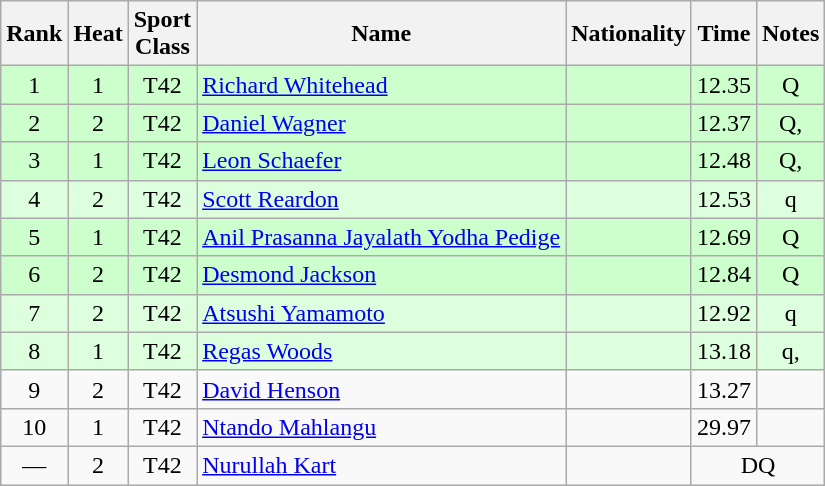<table class="wikitable sortable" style="text-align:center">
<tr>
<th>Rank</th>
<th>Heat</th>
<th>Sport<br>Class</th>
<th>Name</th>
<th>Nationality</th>
<th>Time</th>
<th>Notes</th>
</tr>
<tr bgcolor=ccffcc>
<td>1</td>
<td>1</td>
<td>T42</td>
<td align=left><a href='#'>Richard Whitehead</a></td>
<td align=left></td>
<td>12.35</td>
<td>Q</td>
</tr>
<tr bgcolor=ccffcc>
<td>2</td>
<td>2</td>
<td>T42</td>
<td align=left><a href='#'>Daniel Wagner</a></td>
<td align=left></td>
<td>12.37</td>
<td>Q, </td>
</tr>
<tr bgcolor=ccffcc>
<td>3</td>
<td>1</td>
<td>T42</td>
<td align=left><a href='#'>Leon Schaefer</a></td>
<td align=left></td>
<td>12.48</td>
<td>Q, </td>
</tr>
<tr bgcolor=ddffdd>
<td>4</td>
<td>2</td>
<td>T42</td>
<td align=left><a href='#'>Scott Reardon</a></td>
<td align=left></td>
<td>12.53</td>
<td>q</td>
</tr>
<tr bgcolor=ccffcc>
<td>5</td>
<td>1</td>
<td>T42</td>
<td align=left><a href='#'>Anil Prasanna Jayalath Yodha Pedige</a></td>
<td align=left></td>
<td>12.69</td>
<td>Q</td>
</tr>
<tr bgcolor=ccffcc>
<td>6</td>
<td>2</td>
<td>T42</td>
<td align=left><a href='#'>Desmond Jackson</a></td>
<td align=left></td>
<td>12.84</td>
<td>Q</td>
</tr>
<tr bgcolor=ddffdd>
<td>7</td>
<td>2</td>
<td>T42</td>
<td align=left><a href='#'>Atsushi Yamamoto</a></td>
<td align=left></td>
<td>12.92</td>
<td>q</td>
</tr>
<tr bgcolor=ddffdd>
<td>8</td>
<td>1</td>
<td>T42</td>
<td align=left><a href='#'>Regas Woods</a></td>
<td align=left></td>
<td>13.18</td>
<td>q, </td>
</tr>
<tr>
<td>9</td>
<td>2</td>
<td>T42</td>
<td align=left><a href='#'>David Henson</a></td>
<td align=left></td>
<td>13.27</td>
<td></td>
</tr>
<tr>
<td>10</td>
<td>1</td>
<td>T42</td>
<td align=left><a href='#'>Ntando Mahlangu</a></td>
<td align=left></td>
<td>29.97</td>
<td></td>
</tr>
<tr>
<td>—</td>
<td>2</td>
<td>T42</td>
<td align=left><a href='#'>Nurullah Kart</a></td>
<td align=left></td>
<td colspan=2>DQ</td>
</tr>
</table>
